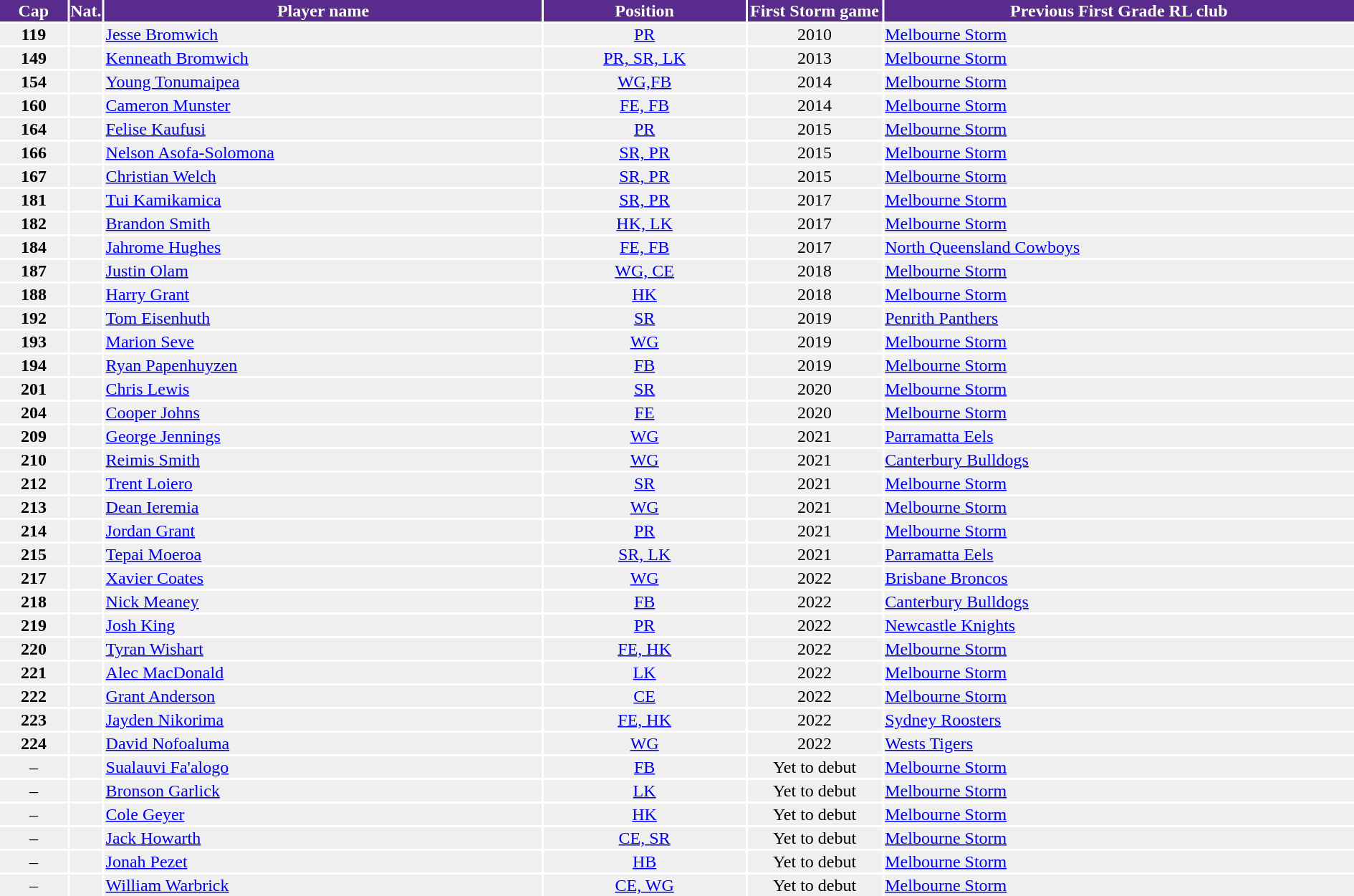<table width=100%>
<tr bgcolor="#592B8C"; style="color:#FFFFFF">
<th width=5%>Cap</th>
<th width=1%>Nat.</th>
<th !width=30%>Player name</th>
<th width=15%>Position</th>
<th width=10%>First Storm game</th>
<th width=35%>Previous First Grade RL club  </th>
</tr>
<tr style="background:#efefef;">
<td align=center><strong>119</strong></td>
<td align=center></td>
<td><a href='#'>Jesse Bromwich</a></td>
<td align=center><a href='#'>PR</a></td>
<td align=center>2010</td>
<td> <a href='#'>Melbourne Storm</a></td>
</tr>
<tr style="background:#efefef;">
<td align=center><strong>149</strong></td>
<td align=center></td>
<td><a href='#'>Kenneath Bromwich</a></td>
<td align=center><a href='#'>PR, SR, LK</a></td>
<td align=center>2013</td>
<td> <a href='#'>Melbourne Storm</a></td>
</tr>
<tr bgcolor=#EFEFEF>
<td align=center><strong>154</strong></td>
<td align=center></td>
<td><a href='#'>Young Tonumaipea</a></td>
<td align=center><a href='#'>WG,FB</a></td>
<td align=center>2014</td>
<td> <a href='#'>Melbourne Storm</a></td>
</tr>
<tr style="background:#efefef;">
<td align=center><strong>160</strong></td>
<td align=center></td>
<td><a href='#'>Cameron Munster</a></td>
<td align=center><a href='#'>FE, FB</a></td>
<td align=center>2014</td>
<td> <a href='#'>Melbourne Storm</a></td>
</tr>
<tr style="background:#efefef;">
<td align=center><strong>164</strong></td>
<td align=center></td>
<td><a href='#'>Felise Kaufusi</a></td>
<td align=center><a href='#'>PR</a></td>
<td align=center>2015</td>
<td> <a href='#'>Melbourne Storm</a></td>
</tr>
<tr style="background:#efefef;">
<td align=center><strong>166</strong></td>
<td align=center></td>
<td><a href='#'>Nelson Asofa-Solomona</a></td>
<td align=center><a href='#'>SR, PR</a></td>
<td align=center>2015</td>
<td> <a href='#'>Melbourne Storm</a></td>
</tr>
<tr style="background:#efefef;">
<td align=center><strong>167</strong></td>
<td align=center></td>
<td><a href='#'>Christian Welch</a></td>
<td align=center><a href='#'>SR, PR</a></td>
<td align=center>2015</td>
<td> <a href='#'>Melbourne Storm</a></td>
</tr>
<tr style="background:#efefef;">
<td align=center><strong>181</strong></td>
<td align=center></td>
<td><a href='#'>Tui Kamikamica</a></td>
<td align=center><a href='#'>SR, PR</a></td>
<td align=center>2017</td>
<td> <a href='#'>Melbourne Storm</a></td>
</tr>
<tr style="background:#efefef;">
<td align=center><strong>182</strong></td>
<td align=center></td>
<td><a href='#'>Brandon Smith</a></td>
<td align=center><a href='#'>HK, LK</a></td>
<td align=center>2017</td>
<td> <a href='#'>Melbourne Storm</a></td>
</tr>
<tr style="background:#efefef;">
<td align=center><strong>184</strong></td>
<td align=center></td>
<td><a href='#'>Jahrome Hughes</a></td>
<td align=center><a href='#'>FE, FB</a></td>
<td align=center>2017</td>
<td> <a href='#'>North Queensland Cowboys</a></td>
</tr>
<tr style="background:#efefef;">
<td align=center><strong>187</strong></td>
<td align=center></td>
<td><a href='#'>Justin Olam</a></td>
<td align=center><a href='#'>WG, CE</a></td>
<td align=center>2018</td>
<td> <a href='#'>Melbourne Storm</a></td>
</tr>
<tr style="background:#efefef;">
<td align=center><strong>188</strong></td>
<td align=center></td>
<td><a href='#'>Harry Grant</a></td>
<td align=center><a href='#'>HK</a></td>
<td align=center>2018</td>
<td> <a href='#'>Melbourne Storm</a></td>
</tr>
<tr style="background:#efefef;">
<td align=center><strong>192</strong></td>
<td align=center></td>
<td><a href='#'>Tom Eisenhuth</a></td>
<td align=center><a href='#'>SR</a></td>
<td align=center>2019</td>
<td> <a href='#'>Penrith Panthers</a></td>
</tr>
<tr bgcolor="#efefef">
<td align=center><strong>193</strong></td>
<td align=center></td>
<td><a href='#'>Marion Seve</a></td>
<td align=center><a href='#'>WG</a></td>
<td align=center>2019</td>
<td> <a href='#'>Melbourne Storm</a></td>
</tr>
<tr style="background:#efefef;">
<td align=center><strong>194</strong></td>
<td align=center></td>
<td><a href='#'>Ryan Papenhuyzen</a></td>
<td align=center><a href='#'>FB</a></td>
<td align=center>2019</td>
<td> <a href='#'>Melbourne Storm</a></td>
</tr>
<tr style="background:#efefef;">
<td align=center><strong>201</strong></td>
<td align=center></td>
<td><a href='#'>Chris Lewis</a></td>
<td align=center><a href='#'>SR</a></td>
<td align=center>2020</td>
<td> <a href='#'>Melbourne Storm</a></td>
</tr>
<tr style="background:#efefef;">
<td align=center><strong>204</strong></td>
<td align=center></td>
<td><a href='#'>Cooper Johns</a></td>
<td align=center><a href='#'>FE</a></td>
<td align=center>2020</td>
<td> <a href='#'>Melbourne Storm</a></td>
</tr>
<tr style="background:#efefef;">
<td align=center><strong>209</strong></td>
<td align=center></td>
<td><a href='#'>George Jennings</a></td>
<td align=center><a href='#'>WG</a></td>
<td align=center>2021</td>
<td> <a href='#'>Parramatta Eels</a></td>
</tr>
<tr style="background:#efefef;">
<td align=center><strong>210</strong></td>
<td align=center></td>
<td><a href='#'>Reimis Smith</a></td>
<td align=center><a href='#'>WG</a></td>
<td align=center>2021</td>
<td> <a href='#'>Canterbury Bulldogs</a></td>
</tr>
<tr style="background:#efefef;">
<td align=center><strong>212</strong></td>
<td align=center></td>
<td><a href='#'>Trent Loiero</a></td>
<td align=center><a href='#'>SR</a></td>
<td align=center>2021</td>
<td> <a href='#'>Melbourne Storm</a></td>
</tr>
<tr style="background:#efefef;">
<td align=center><strong>213</strong></td>
<td align=center></td>
<td><a href='#'>Dean Ieremia</a></td>
<td align=center><a href='#'>WG</a></td>
<td align=center>2021</td>
<td> <a href='#'>Melbourne Storm</a></td>
</tr>
<tr style="background:#efefef;">
<td align=center><strong>214</strong></td>
<td align=center></td>
<td><a href='#'>Jordan Grant</a></td>
<td align=center><a href='#'>PR</a></td>
<td align=center>2021</td>
<td> <a href='#'>Melbourne Storm</a></td>
</tr>
<tr style="background:#efefef;">
<td align=center><strong>215</strong></td>
<td align=center></td>
<td><a href='#'>Tepai Moeroa</a></td>
<td align=center><a href='#'>SR, LK</a></td>
<td align=center>2021</td>
<td> <a href='#'>Parramatta Eels</a></td>
</tr>
<tr style="background:#efefef;">
<td align=center><strong>217</strong></td>
<td align=center></td>
<td><a href='#'>Xavier Coates</a></td>
<td align=center><a href='#'>WG</a></td>
<td align=center>2022</td>
<td> <a href='#'>Brisbane Broncos</a></td>
</tr>
<tr style="background:#efefef;">
<td align=center><strong>218</strong></td>
<td align=center></td>
<td><a href='#'>Nick Meaney</a></td>
<td align=center><a href='#'>FB</a></td>
<td align=center>2022</td>
<td> <a href='#'>Canterbury Bulldogs</a></td>
</tr>
<tr style="background:#efefef;">
<td align=center><strong>219</strong></td>
<td align=center></td>
<td><a href='#'>Josh King</a></td>
<td align=center><a href='#'>PR</a></td>
<td align=center>2022</td>
<td> <a href='#'>Newcastle Knights</a></td>
</tr>
<tr style="background:#efefef;">
<td align=center><strong>220</strong></td>
<td align=center></td>
<td><a href='#'>Tyran Wishart</a></td>
<td align=center><a href='#'>FE, HK</a></td>
<td align=center>2022</td>
<td> <a href='#'>Melbourne Storm</a></td>
</tr>
<tr style="background:#efefef;">
<td align=center><strong>221</strong></td>
<td align=center></td>
<td><a href='#'>Alec MacDonald</a></td>
<td align=center><a href='#'>LK</a></td>
<td align=center>2022</td>
<td> <a href='#'>Melbourne Storm</a></td>
</tr>
<tr style="background:#efefef;">
<td align=center><strong>222</strong></td>
<td align=center></td>
<td><a href='#'>Grant Anderson</a></td>
<td align=center><a href='#'>CE</a></td>
<td align=center>2022</td>
<td> <a href='#'>Melbourne Storm</a></td>
</tr>
<tr style="background:#efefef;">
<td align=center><strong>223</strong></td>
<td align=center></td>
<td><a href='#'>Jayden Nikorima</a></td>
<td align=center><a href='#'>FE, HK</a></td>
<td align=center>2022</td>
<td> <a href='#'>Sydney Roosters</a></td>
</tr>
<tr style="background:#efefef;">
<td align=center><strong>224</strong></td>
<td align=center></td>
<td><a href='#'>David Nofoaluma</a></td>
<td align=center><a href='#'>WG</a></td>
<td align=center>2022</td>
<td> <a href='#'>Wests Tigers</a></td>
</tr>
<tr style="background:#efefef;" >
<td align=center>–</td>
<td align=center></td>
<td><a href='#'>Sualauvi Fa'alogo</a></td>
<td align=center><a href='#'>FB</a></td>
<td align=center>Yet to debut</td>
<td> <a href='#'>Melbourne Storm</a></td>
</tr>
<tr style="background:#efefef;" >
<td align=center>–</td>
<td align=center></td>
<td><a href='#'>Bronson Garlick</a></td>
<td align=center><a href='#'>LK</a></td>
<td align=center>Yet to debut</td>
<td> <a href='#'>Melbourne Storm</a></td>
</tr>
<tr style="background:#efefef;">
<td align=center>–</td>
<td align=center></td>
<td><a href='#'>Cole Geyer</a></td>
<td align=center><a href='#'>HK</a></td>
<td align=center>Yet to debut</td>
<td> <a href='#'>Melbourne Storm</a></td>
</tr>
<tr style="background:#efefef;">
<td align=center>–</td>
<td align=center></td>
<td><a href='#'>Jack Howarth</a></td>
<td align=center><a href='#'>CE, SR</a></td>
<td align=center>Yet to debut</td>
<td> <a href='#'>Melbourne Storm</a></td>
</tr>
<tr style="background:#efefef;">
<td align=center>–</td>
<td align=center></td>
<td><a href='#'>Jonah Pezet</a></td>
<td align=center><a href='#'>HB</a></td>
<td align=center>Yet to debut</td>
<td> <a href='#'>Melbourne Storm</a><br></td>
</tr>
<tr style="background:#efefef;">
<td align=center>–</td>
<td align=center></td>
<td><a href='#'>William Warbrick</a></td>
<td align=center><a href='#'>CE, WG</a></td>
<td align=center>Yet to debut</td>
<td> <a href='#'>Melbourne Storm</a></td>
</tr>
<tr>
</tr>
</table>
